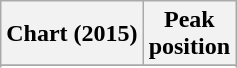<table class="wikitable sortable plainrowheaders" style="text-align:center">
<tr>
<th scope="col">Chart (2015)</th>
<th scope="col">Peak<br>position</th>
</tr>
<tr>
</tr>
<tr>
</tr>
<tr>
</tr>
<tr>
</tr>
</table>
